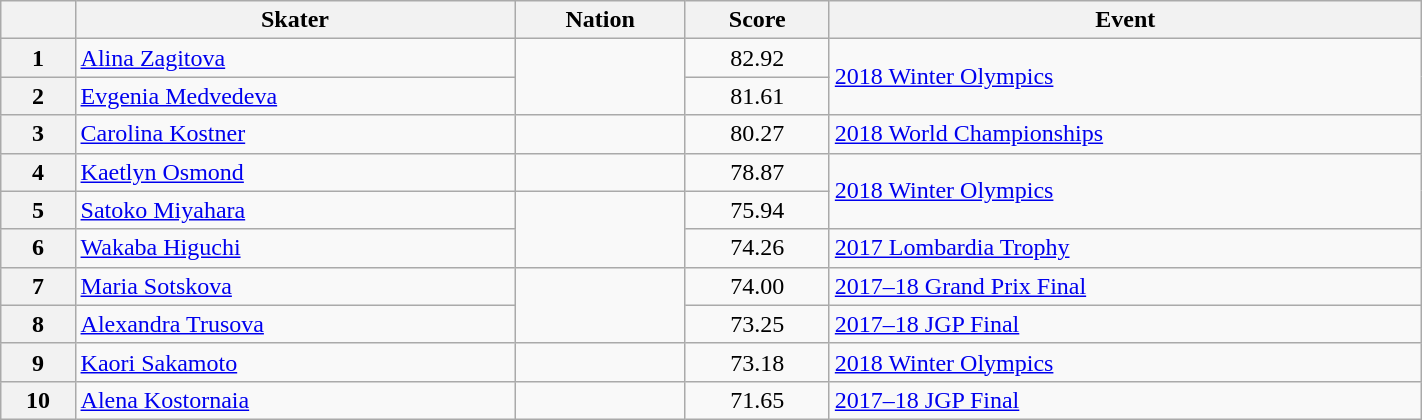<table class="wikitable sortable" style="text-align:left; width:75%">
<tr>
<th scope="col"></th>
<th scope="col">Skater</th>
<th scope="col">Nation</th>
<th scope="col">Score</th>
<th scope="col">Event</th>
</tr>
<tr>
<th scope="row">1</th>
<td><a href='#'>Alina Zagitova</a></td>
<td rowspan="2"></td>
<td style="text-align:center;">82.92</td>
<td rowspan="2"><a href='#'>2018 Winter Olympics</a></td>
</tr>
<tr>
<th scope="row">2</th>
<td><a href='#'>Evgenia Medvedeva</a></td>
<td style="text-align:center;">81.61</td>
</tr>
<tr>
<th scope="row">3</th>
<td><a href='#'>Carolina Kostner</a></td>
<td></td>
<td style="text-align:center;">80.27</td>
<td><a href='#'>2018 World Championships</a></td>
</tr>
<tr>
<th scope="row">4</th>
<td><a href='#'>Kaetlyn Osmond</a></td>
<td></td>
<td style="text-align:center;">78.87</td>
<td rowspan="2"><a href='#'>2018 Winter Olympics</a></td>
</tr>
<tr>
<th scope="row">5</th>
<td><a href='#'>Satoko Miyahara</a></td>
<td rowspan="2"></td>
<td style="text-align:center;">75.94</td>
</tr>
<tr>
<th scope="row">6</th>
<td><a href='#'>Wakaba Higuchi</a></td>
<td style="text-align:center;">74.26</td>
<td><a href='#'>2017 Lombardia Trophy</a></td>
</tr>
<tr>
<th scope="row">7</th>
<td><a href='#'>Maria Sotskova</a></td>
<td rowspan="2"></td>
<td style="text-align:center;">74.00</td>
<td><a href='#'>2017–18 Grand Prix Final</a></td>
</tr>
<tr>
<th scope="row">8</th>
<td><a href='#'>Alexandra Trusova</a></td>
<td style="text-align:center;">73.25</td>
<td><a href='#'>2017–18 JGP Final</a></td>
</tr>
<tr>
<th scope="row">9</th>
<td><a href='#'>Kaori Sakamoto</a></td>
<td></td>
<td style="text-align:center;">73.18</td>
<td><a href='#'>2018 Winter Olympics</a></td>
</tr>
<tr>
<th scope="row">10</th>
<td><a href='#'>Alena Kostornaia</a></td>
<td></td>
<td style="text-align:center;">71.65</td>
<td><a href='#'>2017–18 JGP Final</a></td>
</tr>
</table>
